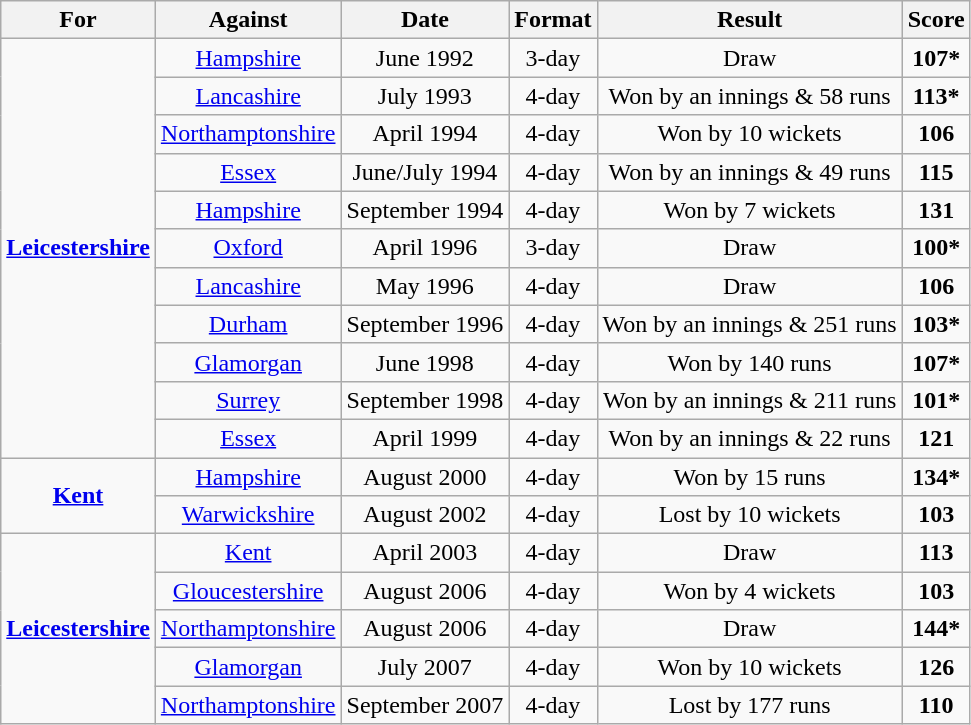<table class="wikitable" style="text-align:center">
<tr>
<th>For</th>
<th>Against</th>
<th>Date</th>
<th>Format</th>
<th>Result</th>
<th>Score</th>
</tr>
<tr>
<td rowspan="11"><strong><a href='#'>Leicestershire</a></strong></td>
<td><a href='#'>Hampshire</a></td>
<td>June 1992</td>
<td>3-day</td>
<td>Draw</td>
<td><strong>107*</strong></td>
</tr>
<tr>
<td><a href='#'>Lancashire</a></td>
<td>July 1993</td>
<td>4-day</td>
<td>Won by an innings & 58 runs</td>
<td><strong>113*</strong></td>
</tr>
<tr>
<td><a href='#'>Northamptonshire</a></td>
<td>April 1994</td>
<td>4-day</td>
<td>Won by 10 wickets</td>
<td><strong>106</strong></td>
</tr>
<tr>
<td><a href='#'>Essex</a></td>
<td>June/July 1994</td>
<td>4-day</td>
<td>Won by an innings & 49 runs</td>
<td><strong>115</strong></td>
</tr>
<tr>
<td><a href='#'>Hampshire</a></td>
<td>September 1994</td>
<td>4-day</td>
<td>Won by 7 wickets</td>
<td><strong>131</strong></td>
</tr>
<tr>
<td><a href='#'>Oxford</a></td>
<td>April 1996</td>
<td>3-day</td>
<td>Draw</td>
<td><strong>100*</strong></td>
</tr>
<tr>
<td><a href='#'>Lancashire</a></td>
<td>May 1996</td>
<td>4-day</td>
<td>Draw</td>
<td><strong>106</strong></td>
</tr>
<tr>
<td><a href='#'>Durham</a></td>
<td>September 1996</td>
<td>4-day</td>
<td>Won by an innings & 251 runs</td>
<td><strong>103*</strong></td>
</tr>
<tr>
<td><a href='#'>Glamorgan</a></td>
<td>June 1998</td>
<td>4-day</td>
<td>Won by 140 runs</td>
<td><strong>107*</strong></td>
</tr>
<tr>
<td><a href='#'>Surrey</a></td>
<td>September 1998</td>
<td>4-day</td>
<td>Won by an innings & 211 runs</td>
<td><strong>101*</strong></td>
</tr>
<tr>
<td><a href='#'>Essex</a></td>
<td>April 1999</td>
<td>4-day</td>
<td>Won by an innings & 22 runs</td>
<td><strong>121</strong></td>
</tr>
<tr>
<td Rowspan="2"><strong><a href='#'>Kent</a></strong></td>
<td><a href='#'>Hampshire</a></td>
<td>August 2000</td>
<td>4-day</td>
<td>Won by 15 runs</td>
<td><strong>134*</strong></td>
</tr>
<tr>
<td><a href='#'>Warwickshire</a></td>
<td>August 2002</td>
<td>4-day</td>
<td>Lost by 10 wickets</td>
<td><strong>103</strong></td>
</tr>
<tr>
<td rowspan="5"><strong><a href='#'>Leicestershire</a></strong></td>
<td><a href='#'>Kent</a></td>
<td>April 2003</td>
<td>4-day</td>
<td>Draw</td>
<td><strong>113</strong></td>
</tr>
<tr>
<td><a href='#'>Gloucestershire</a></td>
<td>August 2006</td>
<td>4-day</td>
<td>Won by 4 wickets</td>
<td><strong>103</strong></td>
</tr>
<tr>
<td><a href='#'>Northamptonshire</a></td>
<td>August 2006</td>
<td>4-day</td>
<td>Draw</td>
<td><strong>144*</strong></td>
</tr>
<tr>
<td><a href='#'>Glamorgan</a></td>
<td>July 2007</td>
<td>4-day</td>
<td>Won by 10 wickets</td>
<td><strong>126</strong></td>
</tr>
<tr>
<td><a href='#'>Northamptonshire</a></td>
<td>September 2007</td>
<td>4-day</td>
<td>Lost by 177 runs</td>
<td><strong>110</strong></td>
</tr>
</table>
